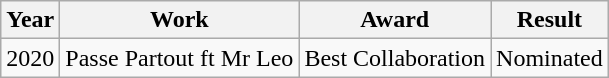<table class="wikitable">
<tr>
<th>Year</th>
<th>Work</th>
<th>Award</th>
<th>Result</th>
</tr>
<tr>
<td>2020</td>
<td>Passe Partout ft Mr Leo</td>
<td>Best Collaboration</td>
<td>Nominated</td>
</tr>
</table>
